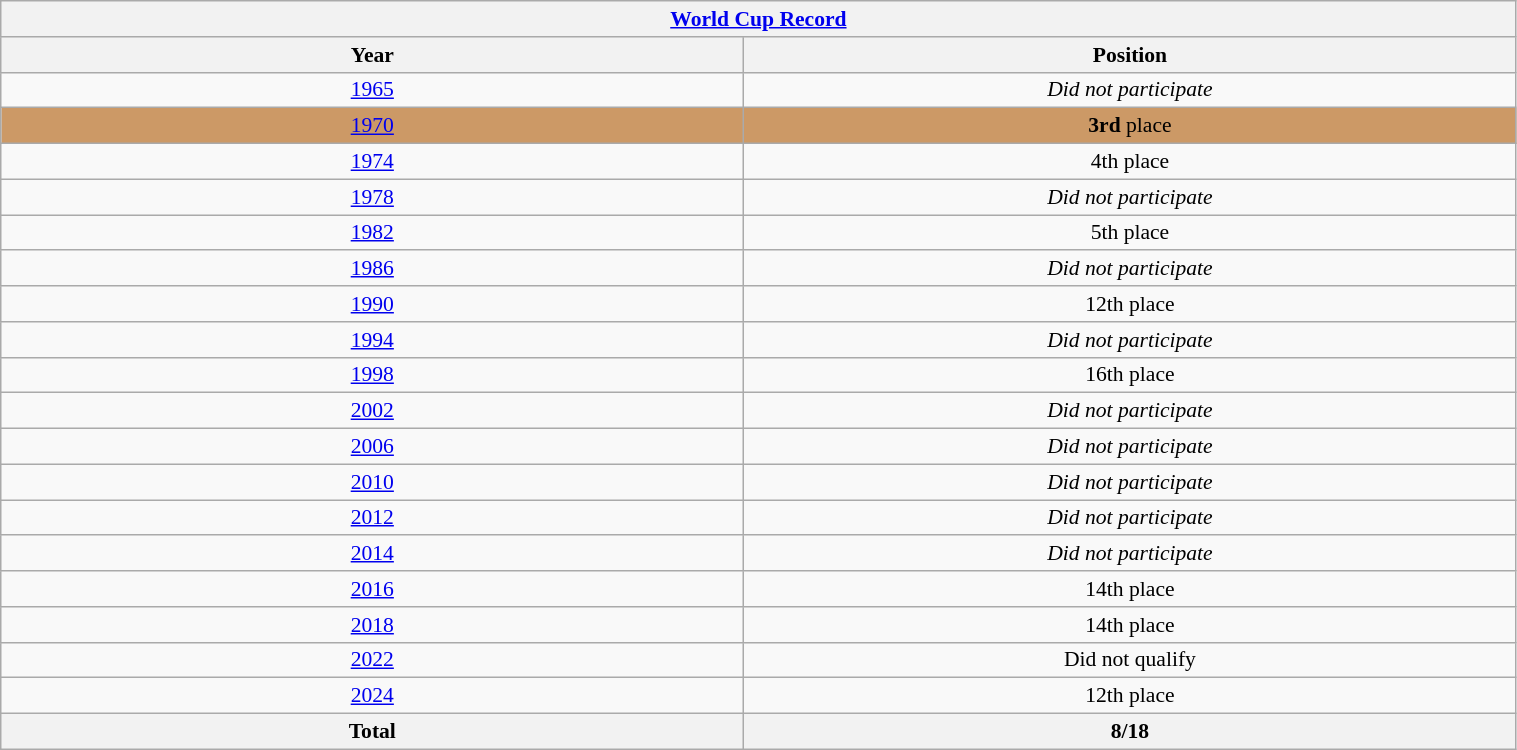<table class="wikitable" width=80% style="text-align: center;font-size:90%;">
<tr>
<th colspan=9><a href='#'>World Cup Record</a></th>
</tr>
<tr>
<th width=5%>Year</th>
<th width=5%>Position</th>
</tr>
<tr>
<td> <a href='#'>1965</a></td>
<td><em>Did not participate</em></td>
</tr>
<tr style="background:#c96;">
<td> <a href='#'>1970</a></td>
<td><strong>3rd</strong> place</td>
</tr>
<tr>
<td> <a href='#'>1974</a></td>
<td>4th place</td>
</tr>
<tr>
<td> <a href='#'>1978</a></td>
<td><em>Did not participate</em></td>
</tr>
<tr>
<td> <a href='#'>1982</a></td>
<td>5th place</td>
</tr>
<tr>
<td> <a href='#'>1986</a></td>
<td><em>Did not participate</em></td>
</tr>
<tr>
<td> <a href='#'>1990</a></td>
<td>12th place</td>
</tr>
<tr>
<td> <a href='#'>1994</a></td>
<td><em>Did not participate</em></td>
</tr>
<tr>
<td> <a href='#'>1998</a></td>
<td>16th place</td>
</tr>
<tr>
<td> <a href='#'>2002</a></td>
<td><em>Did not participate</em></td>
</tr>
<tr>
<td> <a href='#'>2006</a></td>
<td><em>Did not participate</em></td>
</tr>
<tr>
<td> <a href='#'>2010</a></td>
<td><em>Did not participate</em></td>
</tr>
<tr>
<td> <a href='#'>2012</a></td>
<td><em>Did not participate</em></td>
</tr>
<tr>
<td> <a href='#'>2014</a></td>
<td><em>Did not participate</em></td>
</tr>
<tr>
<td> <a href='#'>2016</a></td>
<td>14th place</td>
</tr>
<tr>
<td> <a href='#'>2018</a></td>
<td>14th place</td>
</tr>
<tr>
<td> <a href='#'>2022</a></td>
<td>Did not qualify</td>
</tr>
<tr>
<td>  <a href='#'>2024</a></td>
<td>12th place</td>
</tr>
<tr>
<th><strong>Total</strong></th>
<th>8/18</th>
</tr>
</table>
